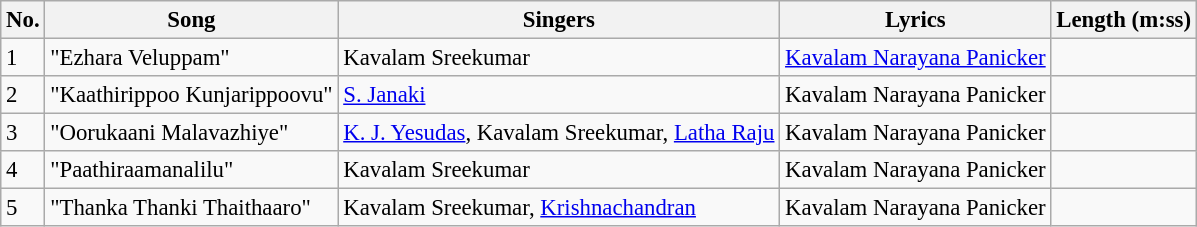<table class="wikitable" style="font-size:95%;">
<tr>
<th>No.</th>
<th>Song</th>
<th>Singers</th>
<th>Lyrics</th>
<th>Length (m:ss)</th>
</tr>
<tr>
<td>1</td>
<td>"Ezhara Veluppam"</td>
<td>Kavalam Sreekumar</td>
<td><a href='#'>Kavalam Narayana Panicker</a></td>
<td></td>
</tr>
<tr>
<td>2</td>
<td>"Kaathirippoo Kunjarippoovu"</td>
<td><a href='#'>S. Janaki</a></td>
<td>Kavalam Narayana Panicker</td>
<td></td>
</tr>
<tr>
<td>3</td>
<td>"Oorukaani Malavazhiye"</td>
<td><a href='#'>K. J. Yesudas</a>, Kavalam Sreekumar, <a href='#'>Latha Raju</a></td>
<td>Kavalam Narayana Panicker</td>
<td></td>
</tr>
<tr>
<td>4</td>
<td>"Paathiraamanalilu"</td>
<td>Kavalam Sreekumar</td>
<td>Kavalam Narayana Panicker</td>
<td></td>
</tr>
<tr>
<td>5</td>
<td>"Thanka Thanki Thaithaaro"</td>
<td>Kavalam Sreekumar, <a href='#'>Krishnachandran</a></td>
<td>Kavalam Narayana Panicker</td>
<td></td>
</tr>
</table>
